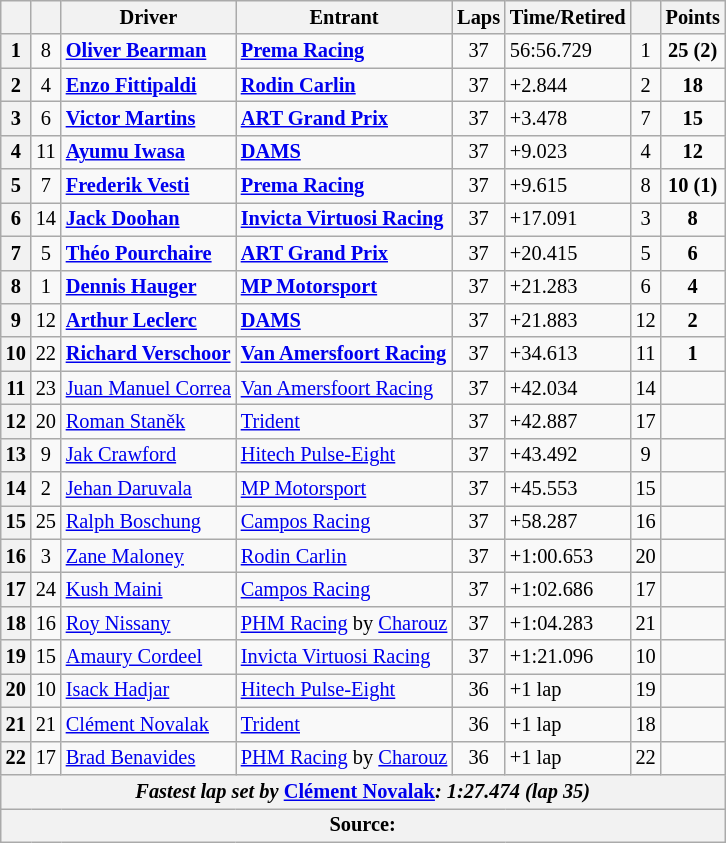<table class="wikitable" style="font-size:85%">
<tr>
<th scope="col"></th>
<th scope="col"></th>
<th scope="col">Driver</th>
<th scope="col">Entrant</th>
<th scope="col">Laps</th>
<th scope="col">Time/Retired</th>
<th scope="col"></th>
<th scope="col">Points</th>
</tr>
<tr>
<th>1</th>
<td align="center">8</td>
<td> <strong><a href='#'>Oliver Bearman</a></strong></td>
<td><strong><a href='#'>Prema Racing</a></strong></td>
<td align="center">37</td>
<td>56:56.729</td>
<td align="center">1</td>
<td align="center"><strong>25 (2)</strong></td>
</tr>
<tr>
<th>2</th>
<td align="center">4</td>
<td> <strong><a href='#'>Enzo Fittipaldi</a></strong></td>
<td><strong><a href='#'>Rodin Carlin</a></strong></td>
<td align="center">37</td>
<td>+2.844</td>
<td align="center">2</td>
<td align="center"><strong>18</strong></td>
</tr>
<tr>
<th>3</th>
<td align="center">6</td>
<td> <strong><a href='#'>Victor Martins</a></strong></td>
<td><strong><a href='#'>ART Grand Prix</a></strong></td>
<td align="center">37</td>
<td>+3.478</td>
<td align="center">7</td>
<td align="center"><strong>15</strong></td>
</tr>
<tr>
<th>4</th>
<td align="center">11</td>
<td> <strong><a href='#'>Ayumu Iwasa</a></strong></td>
<td><strong><a href='#'>DAMS</a></strong></td>
<td align="center">37</td>
<td>+9.023</td>
<td align="center">4</td>
<td align="center"><strong>12</strong></td>
</tr>
<tr>
<th>5</th>
<td align="center">7</td>
<td> <strong><a href='#'>Frederik Vesti</a></strong></td>
<td><strong><a href='#'>Prema Racing</a></strong></td>
<td align="center">37</td>
<td>+9.615</td>
<td align="center">8</td>
<td align="center"><strong>10 (1)</strong></td>
</tr>
<tr>
<th>6</th>
<td align="center">14</td>
<td> <strong><a href='#'>Jack Doohan</a></strong></td>
<td><strong><a href='#'>Invicta Virtuosi Racing</a></strong></td>
<td align="center">37</td>
<td>+17.091</td>
<td align="center">3</td>
<td align="center"><strong>8</strong></td>
</tr>
<tr>
<th>7</th>
<td align="center">5</td>
<td> <strong><a href='#'>Théo Pourchaire</a></strong></td>
<td><strong><a href='#'>ART Grand Prix</a></strong></td>
<td align="center">37</td>
<td>+20.415</td>
<td align="center">5</td>
<td align="center"><strong>6</strong></td>
</tr>
<tr>
<th>8</th>
<td align="center">1</td>
<td> <strong><a href='#'>Dennis Hauger</a></strong></td>
<td><strong><a href='#'>MP Motorsport</a></strong></td>
<td align="center">37</td>
<td>+21.283</td>
<td align="center">6</td>
<td align="center"><strong>4</strong></td>
</tr>
<tr>
<th>9</th>
<td align="center">12</td>
<td> <strong><a href='#'>Arthur Leclerc</a></strong></td>
<td><strong><a href='#'>DAMS</a></strong></td>
<td align="center">37</td>
<td>+21.883</td>
<td align="center">12</td>
<td align="center"><strong>2</strong></td>
</tr>
<tr>
<th>10</th>
<td align="center">22</td>
<td> <strong><a href='#'>Richard Verschoor</a></strong></td>
<td><strong><a href='#'>Van Amersfoort Racing</a></strong></td>
<td align="center">37</td>
<td>+34.613</td>
<td align="center">11</td>
<td align="center"><strong>1</strong></td>
</tr>
<tr>
<th>11</th>
<td align="center">23</td>
<td> <a href='#'>Juan Manuel Correa</a></td>
<td><a href='#'>Van Amersfoort Racing</a></td>
<td align="center">37</td>
<td>+42.034</td>
<td align="center">14</td>
<td align="center"></td>
</tr>
<tr>
<th>12</th>
<td align="center">20</td>
<td> <a href='#'>Roman Staněk</a></td>
<td><a href='#'>Trident</a></td>
<td align="center">37</td>
<td>+42.887</td>
<td align="center">17</td>
<td align="center"></td>
</tr>
<tr>
<th>13</th>
<td align="center">9</td>
<td> <a href='#'>Jak Crawford</a></td>
<td><a href='#'>Hitech Pulse-Eight</a></td>
<td align="center">37</td>
<td>+43.492</td>
<td align="center">9</td>
<td align="center"></td>
</tr>
<tr>
<th>14</th>
<td align="center">2</td>
<td> <a href='#'>Jehan Daruvala</a></td>
<td><a href='#'>MP Motorsport</a></td>
<td align="center">37</td>
<td>+45.553</td>
<td align="center">15</td>
<td align="center"></td>
</tr>
<tr>
<th>15</th>
<td align="center">25</td>
<td> <a href='#'>Ralph Boschung</a></td>
<td><a href='#'>Campos Racing</a></td>
<td align="center">37</td>
<td>+58.287</td>
<td align="center">16</td>
<td align="center"></td>
</tr>
<tr>
<th>16</th>
<td align="center">3</td>
<td> <a href='#'>Zane Maloney</a></td>
<td><a href='#'>Rodin Carlin</a></td>
<td align="center">37</td>
<td>+1:00.653</td>
<td align="center">20</td>
<td align="center"></td>
</tr>
<tr>
<th>17</th>
<td align="center">24</td>
<td> <a href='#'>Kush Maini</a></td>
<td><a href='#'>Campos Racing</a></td>
<td align="center">37</td>
<td>+1:02.686</td>
<td align="center">17</td>
<td align="center"></td>
</tr>
<tr>
<th>18</th>
<td align="center">16</td>
<td> <a href='#'>Roy Nissany</a></td>
<td><a href='#'>PHM Racing</a> by <a href='#'>Charouz</a></td>
<td align="center">37</td>
<td>+1:04.283</td>
<td align="center">21</td>
<td align="center"></td>
</tr>
<tr>
<th>19</th>
<td align="center">15</td>
<td> <a href='#'>Amaury Cordeel</a></td>
<td><a href='#'>Invicta Virtuosi Racing</a></td>
<td align="center">37</td>
<td>+1:21.096</td>
<td align="center">10</td>
<td align="center"></td>
</tr>
<tr>
<th>20</th>
<td align="center">10</td>
<td> <a href='#'>Isack Hadjar</a></td>
<td><a href='#'>Hitech Pulse-Eight</a></td>
<td align="center">36</td>
<td>+1 lap</td>
<td align="center">19</td>
<td align="center"></td>
</tr>
<tr>
<th>21</th>
<td align="center">21</td>
<td> <a href='#'>Clément Novalak</a></td>
<td><a href='#'>Trident</a></td>
<td align="center">36</td>
<td>+1 lap</td>
<td align="center">18</td>
<td align="center"></td>
</tr>
<tr>
<th>22</th>
<td align="center">17</td>
<td> <a href='#'>Brad Benavides</a></td>
<td><a href='#'>PHM Racing</a> by <a href='#'>Charouz</a></td>
<td align="center">36</td>
<td>+1 lap</td>
<td align="center">22</td>
<td align="center"></td>
</tr>
<tr>
<th colspan="8"><em>Fastest lap set by</em> <strong> <a href='#'>Clément Novalak</a><strong><em>: 1:27.474 (lap 35)<em></th>
</tr>
<tr>
<th colspan="8">Source:</th>
</tr>
</table>
